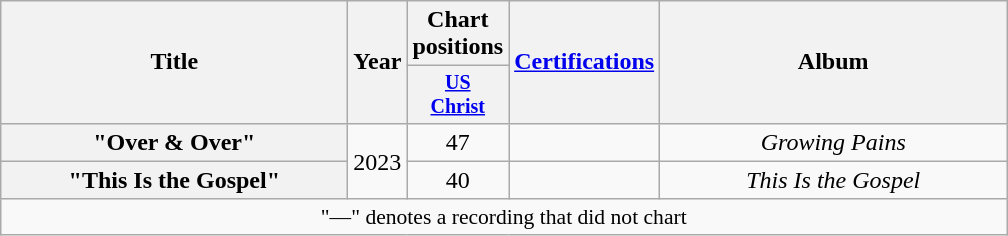<table class="wikitable plainrowheaders" style="text-align:center;">
<tr>
<th rowspan="2" scope="col" style="width:14em;">Title</th>
<th rowspan="2" scope="col">Year</th>
<th>Chart positions</th>
<th rowspan="2" scope="col"><a href='#'>Certifications</a></th>
<th rowspan="2" scope="col" style="width:14em;">Album</th>
</tr>
<tr style="font-size:smaller;">
<th scope="col" width="45"><a href='#'>US<br>Christ</a><br></th>
</tr>
<tr>
<th scope="row">"Over & Over"</th>
<td rowspan="2">2023</td>
<td>47</td>
<td></td>
<td><em>Growing Pains</em></td>
</tr>
<tr>
<th scope="row">"This Is the Gospel" <br></th>
<td>40</td>
<td></td>
<td><em>This Is the Gospel</em></td>
</tr>
<tr>
<td colspan="5" style="font-size:90%">"—" denotes a recording that did not chart</td>
</tr>
</table>
